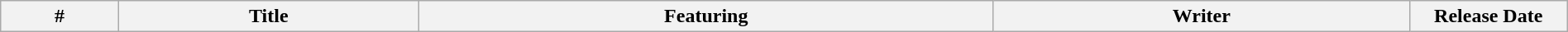<table class="wikitable plainrowheaders" style="width:100%;">
<tr>
<th>#</th>
<th>Title</th>
<th>Featuring</th>
<th>Writer</th>
<th width="120">Release Date<br></th>
</tr>
</table>
